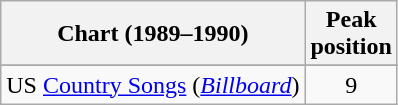<table class="wikitable sortable">
<tr>
<th align="left">Chart (1989–1990)</th>
<th align="center">Peak<br>position</th>
</tr>
<tr>
</tr>
<tr>
<td>US <a href='#'>Country Songs</a> (<em><a href='#'>Billboard</a></em>)</td>
<td align="center">9</td>
</tr>
</table>
